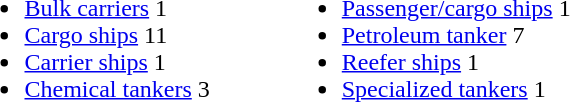<table>
<tr valign=top>
<td><br><ul><li><a href='#'>Bulk carriers</a> 1</li><li><a href='#'>Cargo ships</a> 11</li><li><a href='#'>Carrier ships</a> 1</li><li><a href='#'>Chemical tankers</a> 3</li></ul></td>
<td width=40></td>
<td><br><ul><li><a href='#'>Passenger/cargo ships</a> 1</li><li><a href='#'>Petroleum tanker</a> 7</li><li><a href='#'>Reefer ships</a> 1</li><li><a href='#'>Specialized tankers</a> 1</li></ul></td>
</tr>
</table>
